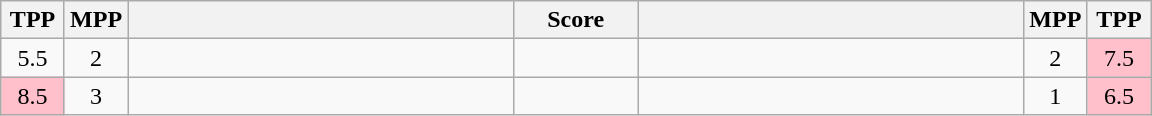<table class="wikitable" style="text-align: center;" |>
<tr>
<th width="35">TPP</th>
<th width="35">MPP</th>
<th width="250"></th>
<th width="75">Score</th>
<th width="250"></th>
<th width="35">MPP</th>
<th width="35">TPP</th>
</tr>
<tr>
<td>5.5</td>
<td>2</td>
<td style="text-align:left;"></td>
<td></td>
<td style="text-align:left;"></td>
<td>2</td>
<td bgcolor=pink>7.5</td>
</tr>
<tr>
<td bgcolor=pink>8.5</td>
<td>3</td>
<td style="text-align:left;"></td>
<td></td>
<td style="text-align:left;"><strong></strong></td>
<td>1</td>
<td bgcolor=pink>6.5</td>
</tr>
</table>
